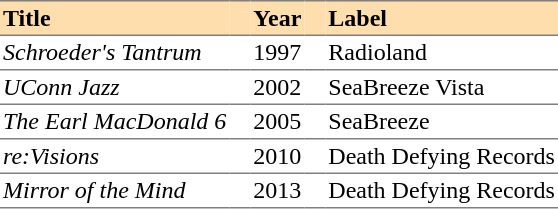<table cellspacing="0" cellpadding="2" border="0">
<tr style="background:#ffdead;">
<th style="text-align:left; border-bottom:1px solid gray; border-top:1px solid gray;">Title</th>
<th style="width:10px; border-bottom:1px solid gray; border-top:1px solid gray;"></th>
<th style="text-align:left; border-bottom:1px solid gray; border-top:1px solid gray;">Year</th>
<th style="width:10px; border-bottom:1px solid gray; border-top:1px solid gray;"></th>
<th style="text-align:left; border-bottom:1px solid gray; border-top:1px solid gray;">Label</th>
</tr>
<tr>
<td style="border-bottom:1px solid gray;"><em>Schroeder's Tantrum</em></td>
<td style="border-bottom:1px solid gray;"></td>
<td style="border-bottom:1px solid gray;">1997</td>
<td style="border-bottom:1px solid gray;"></td>
<td style="border-bottom:1px solid gray;">Radioland</td>
</tr>
<tr>
<td style="border-bottom:1px solid gray;"><em>UConn Jazz</em></td>
<td style="border-bottom:1px solid gray;"></td>
<td style="border-bottom:1px solid gray;">2002</td>
<td style="border-bottom:1px solid gray;"></td>
<td style="border-bottom:1px solid gray;">SeaBreeze Vista</td>
</tr>
<tr>
<td style="border-bottom:1px solid gray;"><em>The Earl MacDonald 6</em></td>
<td style="border-bottom:1px solid gray;"></td>
<td style="border-bottom:1px solid gray;">2005</td>
<td style="border-bottom:1px solid gray;"></td>
<td style="border-bottom:1px solid gray;">SeaBreeze</td>
</tr>
<tr>
<td style="border-bottom:1px solid gray;"><em>re:Visions</em></td>
<td style="border-bottom:1px solid gray;"></td>
<td style="border-bottom:1px solid gray;">2010</td>
<td style="border-bottom:1px solid gray;"></td>
<td style="border-bottom:1px solid gray;">Death Defying Records</td>
</tr>
<tr>
<td style="border-bottom:1px solid gray;"><em>Mirror of the Mind</em></td>
<td style="border-bottom:1px solid gray;"></td>
<td style="border-bottom:1px solid gray;">2013</td>
<td style="border-bottom:1px solid gray;"></td>
<td style="border-bottom:1px solid gray;">Death Defying Records</td>
</tr>
<tr>
</tr>
</table>
